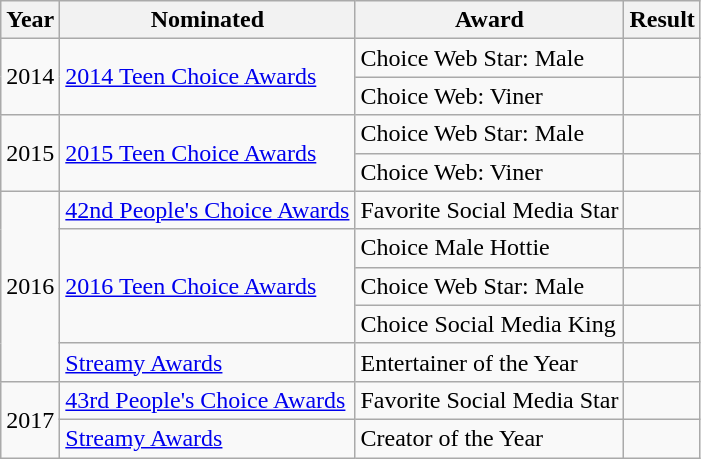<table class="wikitable sortable">
<tr>
<th>Year</th>
<th>Nominated</th>
<th>Award</th>
<th>Result</th>
</tr>
<tr>
<td rowspan=2>2014</td>
<td rowspan=2><a href='#'>2014 Teen Choice Awards</a></td>
<td>Choice Web Star: Male</td>
<td></td>
</tr>
<tr>
<td>Choice Web: Viner</td>
<td></td>
</tr>
<tr>
<td rowspan=2>2015</td>
<td rowspan=2><a href='#'>2015 Teen Choice Awards</a></td>
<td>Choice Web Star: Male</td>
<td></td>
</tr>
<tr>
<td>Choice Web: Viner</td>
<td></td>
</tr>
<tr>
<td rowspan="5">2016</td>
<td><a href='#'>42nd People's Choice Awards</a></td>
<td>Favorite Social Media Star</td>
<td></td>
</tr>
<tr>
<td rowspan="3"><a href='#'>2016 Teen Choice Awards</a></td>
<td>Choice Male Hottie</td>
<td></td>
</tr>
<tr>
<td>Choice Web Star: Male</td>
<td></td>
</tr>
<tr>
<td>Choice Social Media King</td>
<td></td>
</tr>
<tr>
<td><a href='#'>Streamy Awards</a></td>
<td>Entertainer of the Year</td>
<td></td>
</tr>
<tr>
<td rowspan=2>2017</td>
<td><a href='#'>43rd People's Choice Awards</a></td>
<td>Favorite Social Media Star</td>
<td></td>
</tr>
<tr>
<td><a href='#'>Streamy Awards</a></td>
<td>Creator of the Year</td>
<td></td>
</tr>
</table>
